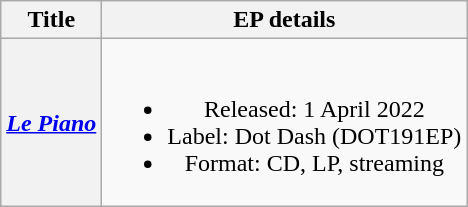<table class="wikitable plainrowheaders" style="text-align:center;" border="1">
<tr>
<th scope="col">Title</th>
<th scope="col">EP details</th>
</tr>
<tr>
<th scope="row"><em><a href='#'>Le Piano</a></em></th>
<td><br><ul><li>Released: 1 April 2022</li><li>Label: Dot Dash (DOT191EP)</li><li>Format: CD, LP, streaming</li></ul></td>
</tr>
</table>
